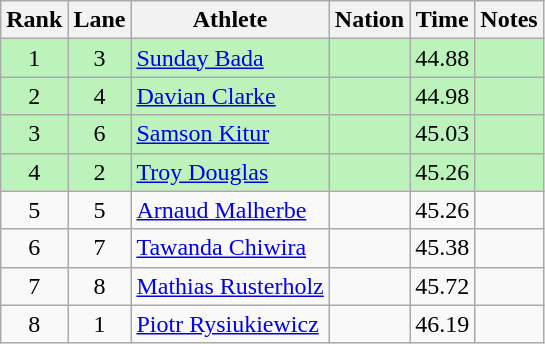<table class="wikitable sortable" style="text-align:center">
<tr>
<th>Rank</th>
<th>Lane</th>
<th>Athlete</th>
<th>Nation</th>
<th>Time</th>
<th>Notes</th>
</tr>
<tr style="background:#bbf3bb;">
<td>1</td>
<td>3</td>
<td align=left><a href='#'>Sunday Bada</a></td>
<td align=left></td>
<td>44.88</td>
<td></td>
</tr>
<tr style="background:#bbf3bb;">
<td>2</td>
<td>4</td>
<td align=left><a href='#'>Davian Clarke</a></td>
<td align=left></td>
<td>44.98</td>
<td></td>
</tr>
<tr style="background:#bbf3bb;">
<td>3</td>
<td>6</td>
<td align=left><a href='#'>Samson Kitur</a></td>
<td align=left></td>
<td>45.03</td>
<td></td>
</tr>
<tr style="background:#bbf3bb;">
<td>4</td>
<td>2</td>
<td align=left><a href='#'>Troy Douglas</a></td>
<td align=left></td>
<td>45.26</td>
<td></td>
</tr>
<tr>
<td>5</td>
<td>5</td>
<td align=left><a href='#'>Arnaud Malherbe</a></td>
<td align=left></td>
<td>45.26</td>
<td></td>
</tr>
<tr>
<td>6</td>
<td>7</td>
<td align=left><a href='#'>Tawanda Chiwira</a></td>
<td align=left></td>
<td>45.38</td>
<td></td>
</tr>
<tr>
<td>7</td>
<td>8</td>
<td align=left><a href='#'>Mathias Rusterholz</a></td>
<td align=left></td>
<td>45.72</td>
<td></td>
</tr>
<tr>
<td>8</td>
<td>1</td>
<td align=left><a href='#'>Piotr Rysiukiewicz</a></td>
<td align=left></td>
<td>46.19</td>
<td></td>
</tr>
</table>
